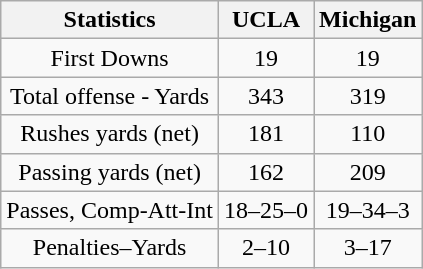<table class=wikitable style="text-align:center">
<tr>
<th>Statistics</th>
<th>UCLA</th>
<th>Michigan</th>
</tr>
<tr>
<td>First Downs</td>
<td>19</td>
<td>19</td>
</tr>
<tr>
<td>Total offense - Yards</td>
<td>343</td>
<td>319</td>
</tr>
<tr>
<td>Rushes yards (net)</td>
<td>181</td>
<td>110</td>
</tr>
<tr>
<td>Passing yards (net)</td>
<td>162</td>
<td>209</td>
</tr>
<tr>
<td>Passes, Comp-Att-Int</td>
<td>18–25–0</td>
<td>19–34–3</td>
</tr>
<tr>
<td>Penalties–Yards</td>
<td>2–10</td>
<td>3–17</td>
</tr>
</table>
